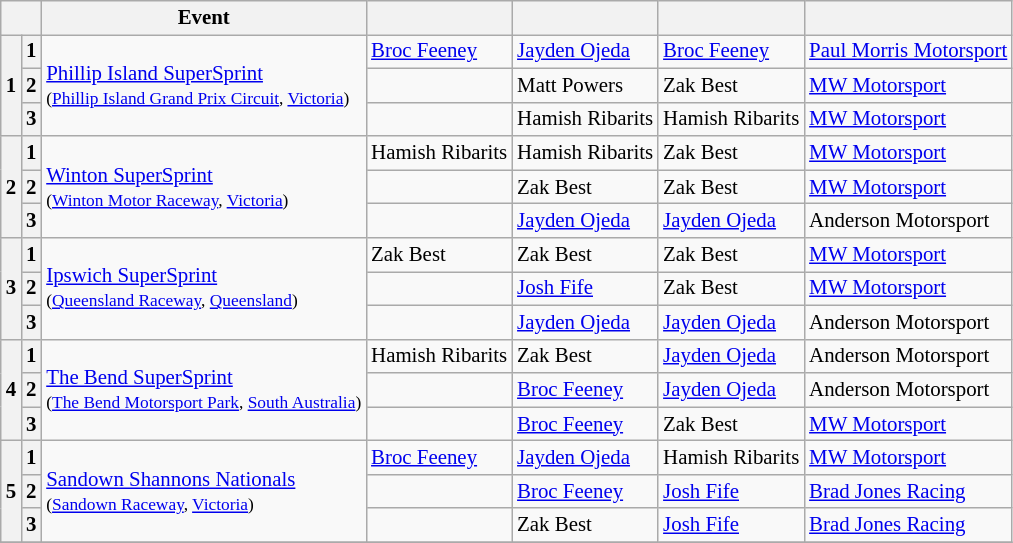<table class="wikitable" style="font-size: 87%;">
<tr>
<th colspan=2></th>
<th>Event</th>
<th></th>
<th></th>
<th></th>
<th></th>
</tr>
<tr>
<th rowspan=3>1</th>
<th>1</th>
<td rowspan=3><a href='#'>Phillip Island SuperSprint</a><br><small>(<a href='#'>Phillip Island Grand Prix Circuit</a>, <a href='#'>Victoria</a>)</small></td>
<td> <a href='#'>Broc Feeney</a></td>
<td> <a href='#'>Jayden Ojeda</a></td>
<td> <a href='#'>Broc Feeney</a></td>
<td><a href='#'>Paul Morris Motorsport</a></td>
</tr>
<tr>
<th>2</th>
<td></td>
<td> Matt Powers</td>
<td> Zak Best</td>
<td><a href='#'>MW Motorsport</a></td>
</tr>
<tr>
<th>3</th>
<td></td>
<td> Hamish Ribarits</td>
<td> Hamish Ribarits</td>
<td><a href='#'>MW Motorsport</a></td>
</tr>
<tr>
<th rowspan=3>2</th>
<th>1</th>
<td rowspan=3><a href='#'>Winton SuperSprint</a><br><small>(<a href='#'>Winton Motor Raceway</a>, <a href='#'>Victoria</a>)</small></td>
<td> Hamish Ribarits</td>
<td> Hamish Ribarits</td>
<td> Zak Best</td>
<td><a href='#'>MW Motorsport</a></td>
</tr>
<tr>
<th>2</th>
<td></td>
<td> Zak Best</td>
<td> Zak Best</td>
<td><a href='#'>MW Motorsport</a></td>
</tr>
<tr>
<th>3</th>
<td></td>
<td> <a href='#'>Jayden Ojeda</a></td>
<td> <a href='#'>Jayden Ojeda</a></td>
<td>Anderson Motorsport</td>
</tr>
<tr>
<th rowspan=3>3</th>
<th>1</th>
<td rowspan=3><a href='#'>Ipswich SuperSprint</a><br><small>(<a href='#'>Queensland Raceway</a>, <a href='#'>Queensland</a>)</small></td>
<td> Zak Best</td>
<td> Zak Best</td>
<td> Zak Best</td>
<td><a href='#'>MW Motorsport</a></td>
</tr>
<tr>
<th>2</th>
<td></td>
<td> <a href='#'>Josh Fife</a></td>
<td> Zak Best</td>
<td><a href='#'>MW Motorsport</a></td>
</tr>
<tr>
<th>3</th>
<td></td>
<td> <a href='#'>Jayden Ojeda</a></td>
<td> <a href='#'>Jayden Ojeda</a></td>
<td>Anderson Motorsport</td>
</tr>
<tr>
<th rowspan=3>4</th>
<th>1</th>
<td rowspan=3><a href='#'>The Bend SuperSprint</a><br><small>(<a href='#'>The Bend Motorsport Park</a>, <a href='#'>South Australia</a>)</small></td>
<td> Hamish Ribarits</td>
<td> Zak Best</td>
<td> <a href='#'>Jayden Ojeda</a></td>
<td>Anderson Motorsport</td>
</tr>
<tr>
<th>2</th>
<td></td>
<td> <a href='#'>Broc Feeney</a></td>
<td> <a href='#'>Jayden Ojeda</a></td>
<td>Anderson Motorsport</td>
</tr>
<tr>
<th>3</th>
<td></td>
<td> <a href='#'>Broc Feeney</a></td>
<td> Zak Best</td>
<td><a href='#'>MW Motorsport</a></td>
</tr>
<tr>
<th rowspan=3>5</th>
<th>1</th>
<td rowspan=3><a href='#'>Sandown Shannons Nationals</a><br><small>(<a href='#'>Sandown Raceway</a>, <a href='#'>Victoria</a>)</small></td>
<td> <a href='#'>Broc Feeney</a></td>
<td> <a href='#'>Jayden Ojeda</a></td>
<td> Hamish Ribarits</td>
<td><a href='#'>MW Motorsport</a></td>
</tr>
<tr>
<th>2</th>
<td></td>
<td> <a href='#'>Broc Feeney</a></td>
<td> <a href='#'>Josh Fife</a></td>
<td><a href='#'>Brad Jones Racing</a></td>
</tr>
<tr>
<th>3</th>
<td></td>
<td> Zak Best</td>
<td> <a href='#'>Josh Fife</a></td>
<td><a href='#'>Brad Jones Racing</a></td>
</tr>
<tr>
</tr>
</table>
